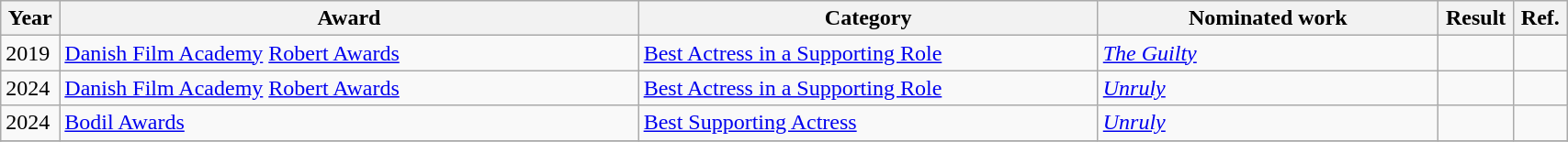<table width="90%" class="wikitable">
<tr>
<th width="10">Year</th>
<th width="380">Award</th>
<th width="300">Category</th>
<th width="220">Nominated work</th>
<th width="30">Result</th>
<th width="10">Ref.</th>
</tr>
<tr>
<td>2019</td>
<td><a href='#'>Danish Film Academy</a> <a href='#'>Robert Awards</a></td>
<td><a href='#'>Best Actress in a Supporting Role</a></td>
<td><em><a href='#'>The Guilty</a></em></td>
<td></td>
<td></td>
</tr>
<tr>
<td>2024</td>
<td><a href='#'>Danish Film Academy</a> <a href='#'>Robert Awards</a></td>
<td><a href='#'>Best Actress in a Supporting Role</a></td>
<td><em><a href='#'>Unruly</a></em></td>
<td></td>
<td></td>
</tr>
<tr>
<td>2024</td>
<td><a href='#'>Bodil Awards</a></td>
<td><a href='#'>Best Supporting Actress</a></td>
<td><em><a href='#'>Unruly</a></em></td>
<td></td>
<td></td>
</tr>
<tr>
</tr>
</table>
